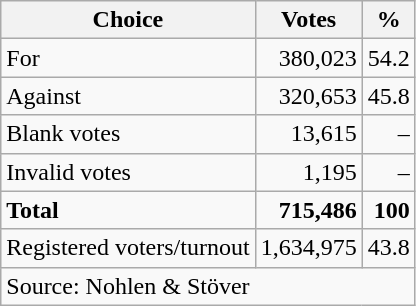<table class=wikitable style=text-align:right>
<tr>
<th>Choice</th>
<th>Votes</th>
<th>%</th>
</tr>
<tr>
<td align=left>For</td>
<td>380,023</td>
<td>54.2</td>
</tr>
<tr>
<td align=left>Against</td>
<td>320,653</td>
<td>45.8</td>
</tr>
<tr>
<td align=left>Blank votes</td>
<td>13,615</td>
<td>–</td>
</tr>
<tr>
<td align=left>Invalid votes</td>
<td>1,195</td>
<td>–</td>
</tr>
<tr>
<td align=left><strong>Total</strong></td>
<td><strong>715,486</strong></td>
<td><strong>100</strong></td>
</tr>
<tr>
<td align=left>Registered voters/turnout</td>
<td>1,634,975</td>
<td>43.8</td>
</tr>
<tr>
<td align=left colspan=3>Source: Nohlen & Stöver</td>
</tr>
</table>
